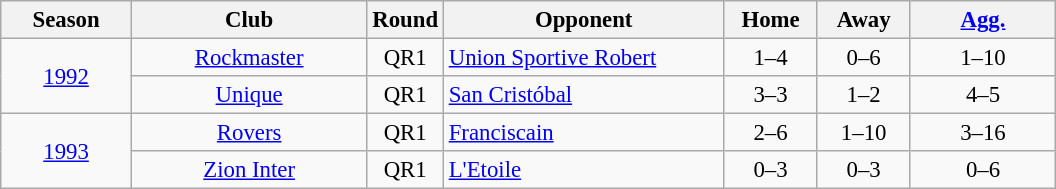<table class="wikitable" style="font-size:95%; text-align: center;">
<tr>
<th width="80">Season</th>
<th width="150">Club</th>
<th width="30">Round</th>
<th width="180">Opponent</th>
<th width="55">Home</th>
<th width="55">Away</th>
<th width="90"><a href='#'>Agg.</a></th>
</tr>
<tr>
<td rowspan="2"><a href='#'>1992</a></td>
<td><a href='#'>Rockmaster</a></td>
<td>QR1</td>
<td style="text-align:left"> <a href='#'>Union Sportive Robert</a></td>
<td>1–4</td>
<td>0–6</td>
<td>1–10</td>
</tr>
<tr>
<td><a href='#'>Unique</a></td>
<td>QR1</td>
<td style="text-align:left"> <a href='#'>San Cristóbal</a></td>
<td>3–3</td>
<td>1–2</td>
<td>4–5</td>
</tr>
<tr>
<td rowspan="2"><a href='#'>1993</a></td>
<td><a href='#'>Rovers</a></td>
<td>QR1</td>
<td style="text-align:left"> <a href='#'>Franciscain</a></td>
<td>2–6</td>
<td>1–10</td>
<td>3–16</td>
</tr>
<tr>
<td><a href='#'>Zion Inter</a></td>
<td>QR1</td>
<td style="text-align:left"> <a href='#'>L'Etoile</a></td>
<td>0–3</td>
<td>0–3</td>
<td>0–6</td>
</tr>
</table>
